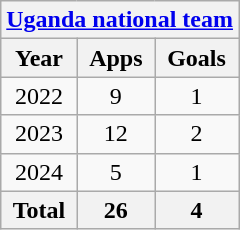<table class="wikitable" style="text-align:center">
<tr>
<th colspan=4><a href='#'>Uganda national team</a></th>
</tr>
<tr>
<th>Year</th>
<th>Apps</th>
<th>Goals</th>
</tr>
<tr>
<td>2022</td>
<td>9</td>
<td>1</td>
</tr>
<tr>
<td>2023</td>
<td>12</td>
<td>2</td>
</tr>
<tr>
<td>2024</td>
<td>5</td>
<td>1</td>
</tr>
<tr>
<th>Total</th>
<th>26</th>
<th>4</th>
</tr>
</table>
